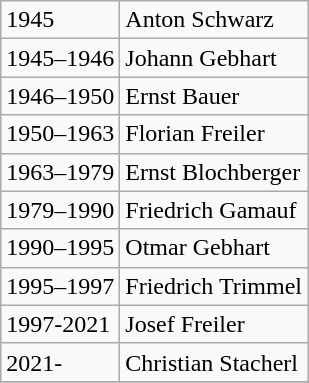<table class="wikitable">
<tr>
<td>1945</td>
<td>Anton Schwarz</td>
</tr>
<tr>
<td>1945–1946</td>
<td>Johann Gebhart</td>
</tr>
<tr>
<td>1946–1950</td>
<td>Ernst Bauer</td>
</tr>
<tr>
<td>1950–1963</td>
<td>Florian Freiler</td>
</tr>
<tr>
<td>1963–1979</td>
<td>Ernst Blochberger</td>
</tr>
<tr>
<td>1979–1990</td>
<td>Friedrich Gamauf</td>
</tr>
<tr>
<td>1990–1995</td>
<td>Otmar Gebhart</td>
</tr>
<tr>
<td>1995–1997</td>
<td>Friedrich Trimmel</td>
</tr>
<tr>
<td>1997-2021</td>
<td>Josef Freiler</td>
</tr>
<tr>
<td>2021-</td>
<td>Christian Stacherl</td>
</tr>
<tr>
</tr>
</table>
